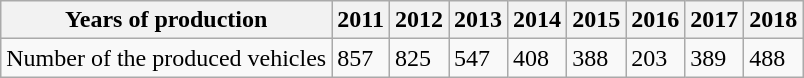<table class="wikitable">
<tr>
<th>Years of production</th>
<th>2011</th>
<th>2012</th>
<th>2013</th>
<th>2014</th>
<th>2015 </th>
<th>2016 </th>
<th>2017</th>
<th>2018</th>
</tr>
<tr>
<td>Number of the produced vehicles</td>
<td>857</td>
<td>825</td>
<td>547</td>
<td>408</td>
<td>388</td>
<td>203</td>
<td>389</td>
<td>488</td>
</tr>
</table>
